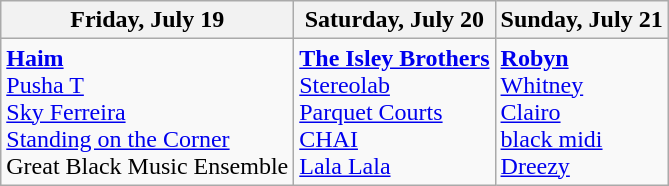<table class="wikitable">
<tr>
<th>Friday, July 19</th>
<th>Saturday, July 20</th>
<th>Sunday, July 21</th>
</tr>
<tr valign="top">
<td><strong><a href='#'>Haim</a></strong><br><a href='#'>Pusha T</a><br><a href='#'>Sky Ferreira</a><br><a href='#'>Standing on the Corner</a><br>Great Black Music Ensemble</td>
<td><strong><a href='#'>The Isley Brothers</a></strong><br><a href='#'>Stereolab</a><br><a href='#'>Parquet Courts</a><br><a href='#'>CHAI</a><br><a href='#'>Lala Lala</a></td>
<td><strong><a href='#'>Robyn</a></strong><br><a href='#'>Whitney</a><br><a href='#'>Clairo</a><br><a href='#'>black midi</a><br><a href='#'>Dreezy</a></td>
</tr>
</table>
